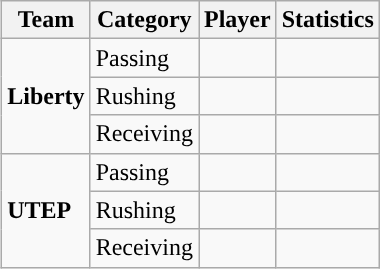<table class="wikitable" style="float: right;">
<tr>
<th>Team</th>
<th>Category</th>
<th>Player</th>
<th>Statistics</th>
</tr>
<tr>
<td rowspan=3><strong>Liberty</strong></td>
<td>Passing</td>
<td></td>
<td></td>
</tr>
<tr>
<td>Rushing</td>
<td></td>
<td></td>
</tr>
<tr>
<td>Receiving</td>
<td></td>
<td></td>
</tr>
<tr>
<td rowspan=3><strong>UTEP</strong></td>
<td>Passing</td>
<td></td>
<td></td>
</tr>
<tr>
<td>Rushing</td>
<td></td>
<td></td>
</tr>
<tr>
<td>Receiving</td>
<td></td>
<td></td>
</tr>
</table>
